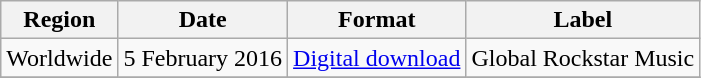<table class=wikitable>
<tr>
<th>Region</th>
<th>Date</th>
<th>Format</th>
<th>Label</th>
</tr>
<tr>
<td>Worldwide</td>
<td>5 February 2016</td>
<td><a href='#'>Digital download</a></td>
<td>Global Rockstar Music</td>
</tr>
<tr>
</tr>
</table>
